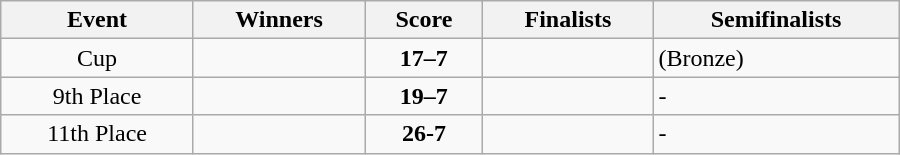<table class="wikitable" width=600 style="text-align: center">
<tr>
<th>Event</th>
<th>Winners</th>
<th>Score</th>
<th>Finalists</th>
<th>Semifinalists</th>
</tr>
<tr>
<td>Cup</td>
<td align=left><strong></strong></td>
<td><strong>17–7</strong></td>
<td align=left></td>
<td align=left> (Bronze)<br></td>
</tr>
<tr>
<td>9th Place</td>
<td align=left><strong></strong></td>
<td><strong>19–7</strong></td>
<td align=left></td>
<td align=left>-</td>
</tr>
<tr>
<td>11th Place</td>
<td align=left><strong></strong></td>
<td><strong>26-7</strong></td>
<td align=left></td>
<td align=left>-</td>
</tr>
</table>
